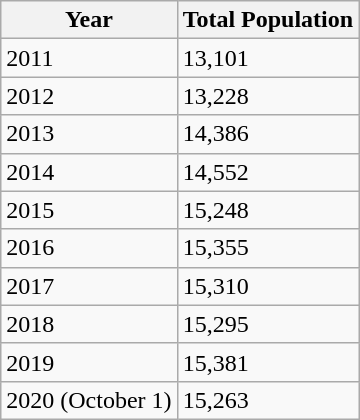<table class="wikitable">
<tr>
<th>Year</th>
<th>Total Population</th>
</tr>
<tr>
<td>2011</td>
<td>13,101</td>
</tr>
<tr>
<td>2012</td>
<td>13,228</td>
</tr>
<tr>
<td>2013</td>
<td>14,386</td>
</tr>
<tr>
<td>2014</td>
<td>14,552</td>
</tr>
<tr>
<td>2015</td>
<td>15,248</td>
</tr>
<tr>
<td>2016</td>
<td>15,355</td>
</tr>
<tr>
<td>2017</td>
<td>15,310</td>
</tr>
<tr>
<td>2018</td>
<td>15,295</td>
</tr>
<tr>
<td>2019</td>
<td>15,381</td>
</tr>
<tr>
<td>2020 (October 1)</td>
<td>15,263</td>
</tr>
</table>
